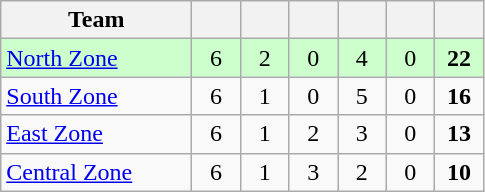<table class="wikitable" style="text-align:center">
<tr>
<th style="width:120px">Team</th>
<th style="width:25px"></th>
<th style="width:25px"></th>
<th style="width:25px"></th>
<th style="width:25px"></th>
<th style="width:25px"></th>
<th style="width:25px"></th>
</tr>
<tr style="background:#cfc;">
<td style="text-align:left"><a href='#'>North Zone</a></td>
<td>6</td>
<td>2</td>
<td>0</td>
<td>4</td>
<td>0</td>
<td><strong>22</strong></td>
</tr>
<tr>
<td style="text-align:left"><a href='#'>South Zone</a></td>
<td>6</td>
<td>1</td>
<td>0</td>
<td>5</td>
<td>0</td>
<td><strong>16</strong></td>
</tr>
<tr>
<td style="text-align:left"><a href='#'>East Zone</a></td>
<td>6</td>
<td>1</td>
<td>2</td>
<td>3</td>
<td>0</td>
<td><strong>13</strong></td>
</tr>
<tr>
<td style="text-align:left"><a href='#'>Central Zone</a></td>
<td>6</td>
<td>1</td>
<td>3</td>
<td>2</td>
<td>0</td>
<td><strong>10</strong></td>
</tr>
</table>
